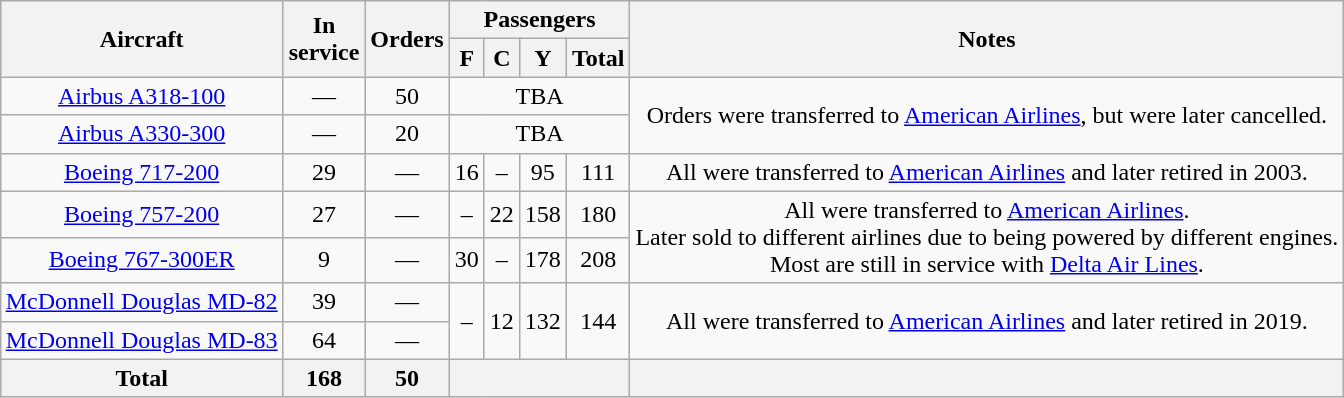<table class="wikitable" style="margin:0.5em auto; text-align:center">
<tr>
<th rowspan=2>Aircraft</th>
<th rowspan=2>In<br>service</th>
<th rowspan=2>Orders</th>
<th colspan=4>Passengers</th>
<th rowspan=2>Notes</th>
</tr>
<tr>
<th><abbr>F</abbr></th>
<th><abbr>C</abbr></th>
<th><abbr>Y</abbr></th>
<th>Total</th>
</tr>
<tr>
<td><a href='#'>Airbus A318-100</a></td>
<td>—</td>
<td>50</td>
<td colspan=4><abbr>TBA</abbr></td>
<td rowspan=2>Orders were transferred to <a href='#'>American Airlines</a>, but were later cancelled.</td>
</tr>
<tr>
<td><a href='#'>Airbus A330-300</a></td>
<td>—</td>
<td>20</td>
<td colspan=4><abbr>TBA</abbr></td>
</tr>
<tr>
<td><a href='#'>Boeing 717-200</a></td>
<td>29</td>
<td>—</td>
<td>16</td>
<td>–</td>
<td>95</td>
<td>111</td>
<td>All were transferred to <a href='#'>American Airlines</a> and later retired in 2003.</td>
</tr>
<tr>
<td><a href='#'>Boeing 757-200</a></td>
<td>27</td>
<td>—</td>
<td>–</td>
<td>22</td>
<td>158</td>
<td>180</td>
<td rowspan=2>All were transferred to <a href='#'>American Airlines</a>. <br> Later sold to different airlines due to being powered by different engines. <br> Most are still in service with <a href='#'>Delta Air Lines</a>.</td>
</tr>
<tr>
<td><a href='#'>Boeing 767-300ER</a></td>
<td>9</td>
<td>—</td>
<td>30</td>
<td>–</td>
<td>178</td>
<td>208</td>
</tr>
<tr>
<td><a href='#'>McDonnell Douglas MD-82</a></td>
<td>39</td>
<td>—</td>
<td rowspan=2>–</td>
<td rowspan=2>12</td>
<td rowspan=2>132</td>
<td rowspan=2>144</td>
<td rowspan=2>All were transferred to <a href='#'>American Airlines</a> and later retired in 2019.</td>
</tr>
<tr>
<td><a href='#'>McDonnell Douglas MD-83</a></td>
<td>64</td>
<td>—</td>
</tr>
<tr>
<th>Total</th>
<th>168</th>
<th>50</th>
<th colspan=4></th>
<th></th>
</tr>
</table>
